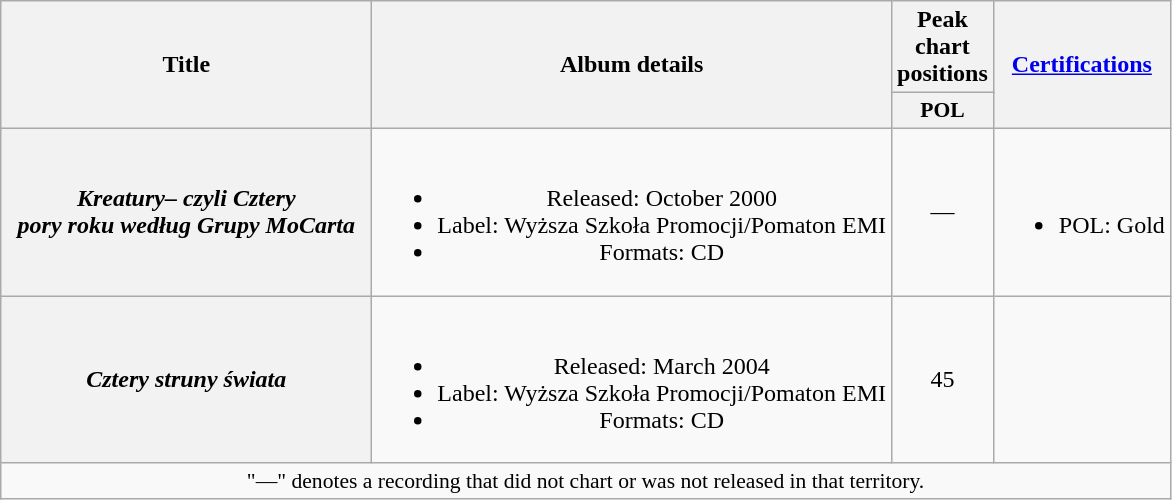<table class="wikitable plainrowheaders" style="text-align:center;">
<tr>
<th scope="col" rowspan="2" style="width:15em;">Title</th>
<th scope="col" rowspan="2">Album details</th>
<th scope="col" colspan="1">Peak chart positions</th>
<th scope="col" rowspan="2"><a href='#'>Certifications</a></th>
</tr>
<tr>
<th scope="col" style="width:3em;font-size:90%;">POL<br></th>
</tr>
<tr>
<th scope="row"><em>Kreatury– czyli Cztery<br>pory roku według Grupy MoCarta</em></th>
<td><br><ul><li>Released: October 2000</li><li>Label: Wyższa Szkoła Promocji/Pomaton EMI</li><li>Formats: CD</li></ul></td>
<td>—</td>
<td><br><ul><li>POL: Gold</li></ul></td>
</tr>
<tr>
<th scope="row"><em>Cztery struny świata</em></th>
<td><br><ul><li>Released: March 2004</li><li>Label: Wyższa Szkoła Promocji/Pomaton EMI</li><li>Formats: CD</li></ul></td>
<td>45</td>
<td></td>
</tr>
<tr>
<td colspan="20" style="font-size:90%">"—" denotes a recording that did not chart or was not released in that territory.</td>
</tr>
</table>
